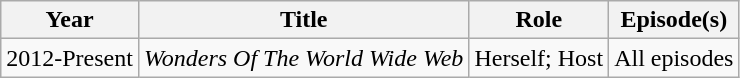<table class="wikitable">
<tr>
<th>Year</th>
<th>Title</th>
<th>Role</th>
<th>Episode(s)</th>
</tr>
<tr>
<td>2012-Present</td>
<td><em>Wonders Of The World Wide Web</em></td>
<td>Herself; Host</td>
<td>All episodes</td>
</tr>
</table>
